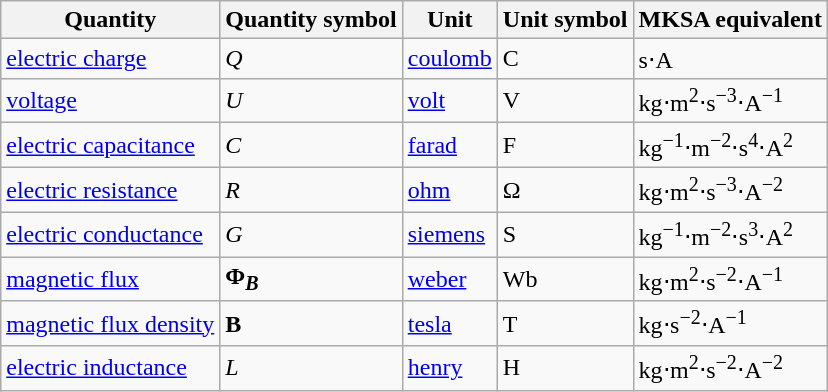<table class="wikitable">
<tr>
<th scope=col>Quantity</th>
<th scope=col>Quantity symbol</th>
<th scope=col>Unit</th>
<th scope=col>Unit symbol</th>
<th scope=col>MKSA equivalent</th>
</tr>
<tr>
<td><a href='#'>electric charge</a></td>
<td><em>Q</em></td>
<td><a href='#'>coulomb</a></td>
<td>C</td>
<td>s⋅A</td>
</tr>
<tr>
<td><a href='#'>voltage</a></td>
<td><em>U</em></td>
<td><a href='#'>volt</a></td>
<td>V</td>
<td>kg⋅m<sup>2</sup>⋅s<sup>−3</sup>⋅A<sup>−1</sup></td>
</tr>
<tr>
<td><a href='#'>electric capacitance</a></td>
<td><em>C</em></td>
<td><a href='#'>farad</a></td>
<td>F</td>
<td>kg<sup>−1</sup>⋅m<sup>−2</sup>⋅s<sup>4</sup>⋅A<sup>2</sup></td>
</tr>
<tr>
<td><a href='#'>electric resistance</a></td>
<td><em>R</em></td>
<td><a href='#'>ohm</a></td>
<td>Ω</td>
<td>kg⋅m<sup>2</sup>⋅s<sup>−3</sup>⋅A<sup>−2</sup></td>
</tr>
<tr>
<td><a href='#'>electric conductance</a></td>
<td><em>G</em></td>
<td><a href='#'>siemens</a></td>
<td>S</td>
<td>kg<sup>−1</sup>⋅m<sup>−2</sup>⋅s<sup>3</sup>⋅A<sup>2</sup></td>
</tr>
<tr>
<td><a href='#'>magnetic flux</a></td>
<td><strong>Φ<sub><em>B</em></sub></strong></td>
<td><a href='#'>weber</a></td>
<td>Wb</td>
<td>kg⋅m<sup>2</sup>⋅s<sup>−2</sup>⋅A<sup>−1</sup></td>
</tr>
<tr>
<td><a href='#'>magnetic flux density</a></td>
<td><strong>B</strong></td>
<td><a href='#'>tesla</a></td>
<td>T</td>
<td>kg⋅s<sup>−2</sup>⋅A<sup>−1</sup></td>
</tr>
<tr>
<td><a href='#'>electric inductance</a></td>
<td><em>L</em></td>
<td><a href='#'>henry</a></td>
<td>H</td>
<td>kg⋅m<sup>2</sup>⋅s<sup>−2</sup>⋅A<sup>−2</sup></td>
</tr>
</table>
